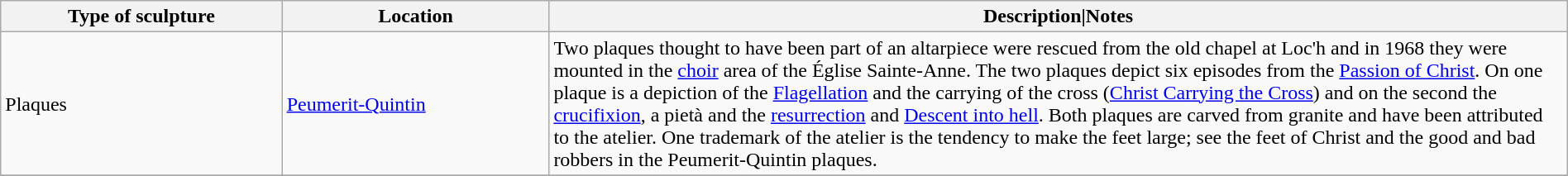<table class="wikitable sortable" style="width:100%; margin-top:0.5em;">
<tr>
<th scope="col">Type of sculpture</th>
<th scope="col">Location</th>
<th scope="col" width="65%">Description|Notes</th>
</tr>
<tr>
<td>Plaques</td>
<td><a href='#'>Peumerit-Quintin</a></td>
<td>Two plaques thought to have been part of an altarpiece were rescued from the old chapel at Loc'h and in 1968 they were mounted in the <a href='#'>choir</a> area of the Église Sainte-Anne. The two plaques depict six episodes from the <a href='#'>Passion of Christ</a>. On one plaque is a depiction of the <a href='#'>Flagellation</a> and the carrying of the cross (<a href='#'>Christ Carrying the Cross</a>) and on the second the <a href='#'>crucifixion</a>, a pietà and the <a href='#'>resurrection</a> and <a href='#'>Descent into hell</a>. Both plaques are carved from granite and have been attributed to the atelier. One trademark of the atelier is the tendency to make the feet large; see the feet of Christ and the good and bad robbers in the Peumerit-Quintin plaques.</td>
</tr>
<tr>
</tr>
</table>
